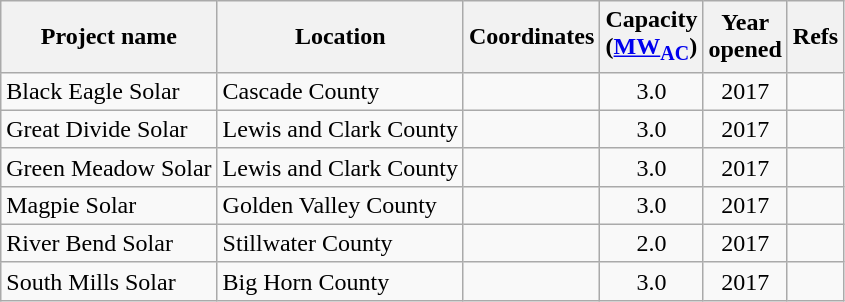<table class="wikitable sortable">
<tr>
<th>Project name</th>
<th>Location</th>
<th>Coordinates</th>
<th>Capacity<br>(<a href='#'>MW<sub>AC</sub></a>)</th>
<th>Year<br>opened</th>
<th>Refs</th>
</tr>
<tr>
<td>Black Eagle Solar</td>
<td>Cascade County</td>
<td></td>
<td align="center">3.0</td>
<td align="center">2017</td>
<td></td>
</tr>
<tr>
<td>Great Divide Solar</td>
<td>Lewis and Clark County</td>
<td></td>
<td align="center">3.0</td>
<td align="center">2017</td>
<td></td>
</tr>
<tr>
<td>Green Meadow Solar</td>
<td>Lewis and Clark County</td>
<td></td>
<td align="center">3.0</td>
<td align="center">2017</td>
<td></td>
</tr>
<tr>
<td>Magpie Solar</td>
<td>Golden Valley County</td>
<td></td>
<td align="center">3.0</td>
<td align="center">2017</td>
<td></td>
</tr>
<tr>
<td>River Bend Solar</td>
<td>Stillwater County</td>
<td></td>
<td align="center">2.0</td>
<td align="center">2017</td>
<td></td>
</tr>
<tr>
<td>South Mills Solar</td>
<td>Big Horn County</td>
<td></td>
<td align="center">3.0</td>
<td align="center">2017</td>
<td></td>
</tr>
</table>
